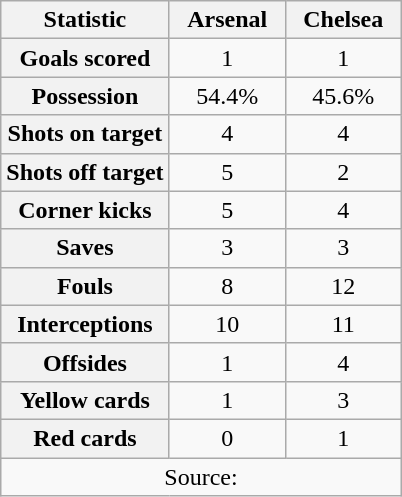<table class="wikitable plainrowheaders" style="text-align:center">
<tr>
<th scope="col">Statistic</th>
<th scope="col" style="width:70px">Arsenal</th>
<th scope="col" style="width:70px">Chelsea</th>
</tr>
<tr>
<th scope=row>Goals scored</th>
<td>1</td>
<td>1</td>
</tr>
<tr>
<th scope=row>Possession</th>
<td>54.4%</td>
<td>45.6%</td>
</tr>
<tr>
<th scope=row>Shots on target</th>
<td>4</td>
<td>4</td>
</tr>
<tr>
<th scope=row>Shots off target</th>
<td>5</td>
<td>2</td>
</tr>
<tr>
<th scope=row>Corner kicks</th>
<td>5</td>
<td>4</td>
</tr>
<tr>
<th scope=row>Saves</th>
<td>3</td>
<td>3</td>
</tr>
<tr>
<th scope=row>Fouls</th>
<td>8</td>
<td>12</td>
</tr>
<tr>
<th scope=row>Interceptions</th>
<td>10</td>
<td>11</td>
</tr>
<tr>
<th scope=row>Offsides</th>
<td>1</td>
<td>4</td>
</tr>
<tr>
<th scope=row>Yellow cards</th>
<td>1</td>
<td>3</td>
</tr>
<tr>
<th scope=row>Red cards</th>
<td>0</td>
<td>1</td>
</tr>
<tr>
<td colspan="3">Source:</td>
</tr>
</table>
